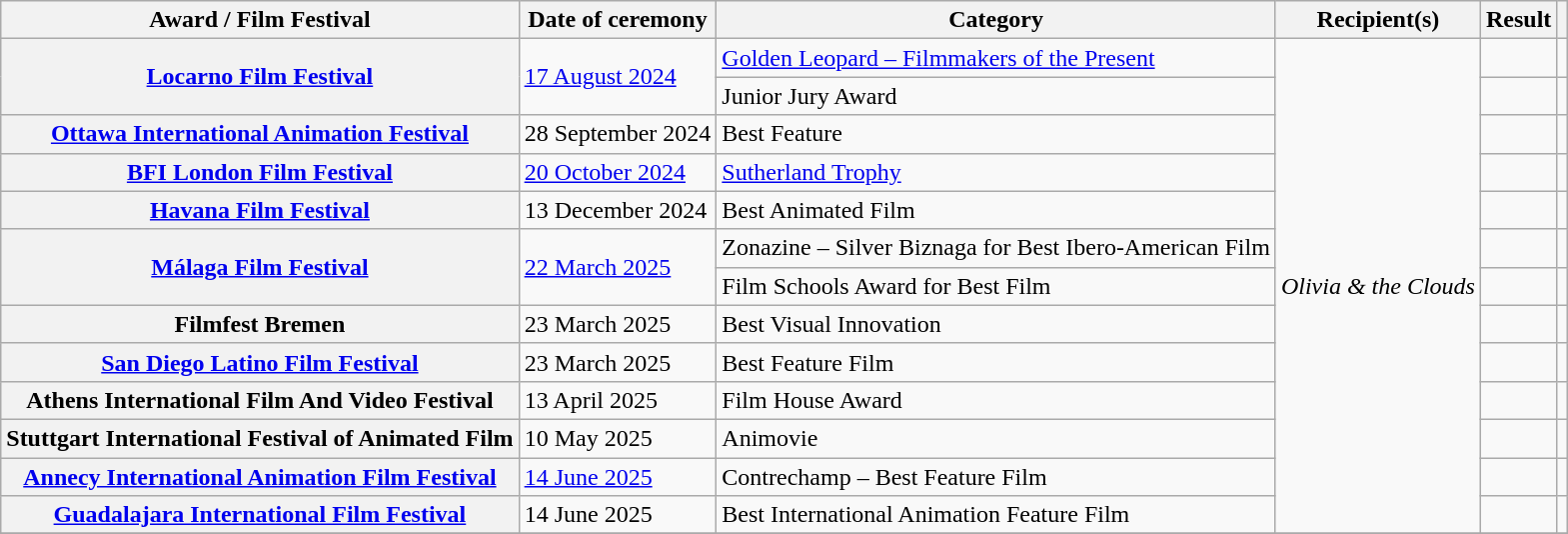<table class="wikitable sortable plainrowheaders">
<tr>
<th scope="col">Award / Film Festival</th>
<th scope="col">Date of ceremony</th>
<th scope="col">Category</th>
<th scope="col">Recipient(s)</th>
<th scope="col">Result</th>
<th scope="col" class="unsortable"></th>
</tr>
<tr>
<th rowspan="2" scope="row"><a href='#'>Locarno Film Festival</a></th>
<td rowspan="2"><a href='#'>17 August 2024</a></td>
<td><a href='#'>Golden Leopard – Filmmakers of the Present</a></td>
<td rowspan="13"><em>Olivia & the Clouds</em></td>
<td></td>
<td align="center"></td>
</tr>
<tr>
<td>Junior Jury Award</td>
<td></td>
<td align="center"></td>
</tr>
<tr>
<th scope="row"><a href='#'>Ottawa International Animation Festival</a></th>
<td>28 September 2024</td>
<td>Best Feature</td>
<td></td>
<td align="center"></td>
</tr>
<tr>
<th scope="row"><a href='#'>BFI London Film Festival</a></th>
<td><a href='#'>20 October 2024</a></td>
<td><a href='#'>Sutherland Trophy</a></td>
<td></td>
<td align="center"></td>
</tr>
<tr>
<th scope="row"><a href='#'>Havana Film Festival</a></th>
<td>13 December 2024</td>
<td>Best Animated Film</td>
<td></td>
<td align="center"></td>
</tr>
<tr>
<th rowspan="2" scope="row"><a href='#'>Málaga Film Festival</a></th>
<td rowspan="2"><a href='#'>22 March 2025</a></td>
<td>Zonazine – Silver Biznaga for Best Ibero-American Film</td>
<td></td>
<td align="center"></td>
</tr>
<tr>
<td>Film Schools Award for Best Film</td>
<td></td>
<td align="center"></td>
</tr>
<tr>
<th scope="row">Filmfest Bremen</th>
<td>23 March 2025</td>
<td>Best Visual Innovation</td>
<td></td>
<td align="center"></td>
</tr>
<tr>
<th scope="row"><a href='#'>San Diego Latino Film Festival</a></th>
<td>23 March 2025</td>
<td>Best Feature Film</td>
<td></td>
<td align="center"></td>
</tr>
<tr>
<th scope="row">Athens International Film And Video Festival</th>
<td>13 April 2025</td>
<td>Film House Award</td>
<td></td>
<td align="center"></td>
</tr>
<tr>
<th scope="row">Stuttgart International Festival of Animated Film</th>
<td>10 May 2025</td>
<td>Animovie</td>
<td></td>
<td align="center"></td>
</tr>
<tr>
<th scope="row"><a href='#'>Annecy International Animation Film Festival</a></th>
<td><a href='#'>14 June 2025</a></td>
<td>Contrechamp – Best Feature Film</td>
<td></td>
<td align="center"></td>
</tr>
<tr>
<th scope="row"><a href='#'>Guadalajara International Film Festival</a></th>
<td>14 June 2025</td>
<td>Best International Animation Feature Film</td>
<td></td>
<td align="center"></td>
</tr>
<tr>
</tr>
</table>
